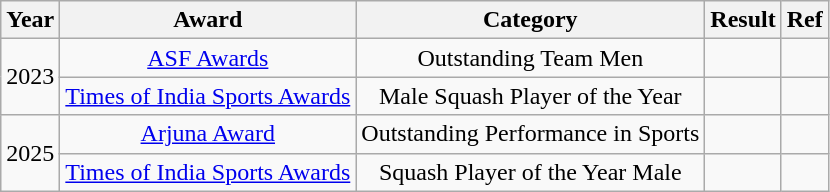<table class="wikitable" style="text-align:center;">
<tr>
<th>Year</th>
<th>Award</th>
<th>Category</th>
<th>Result</th>
<th>Ref</th>
</tr>
<tr>
<td rowspan=2>2023</td>
<td><a href='#'>ASF Awards</a></td>
<td>Outstanding Team Men</td>
<td></td>
<td></td>
</tr>
<tr>
<td><a href='#'>Times of India Sports Awards</a></td>
<td>Male Squash Player of the Year</td>
<td></td>
<td></td>
</tr>
<tr>
<td rowspan=2>2025</td>
<td><a href='#'>Arjuna Award</a></td>
<td>Outstanding Performance in Sports</td>
<td></td>
<td></td>
</tr>
<tr>
<td><a href='#'>Times of India Sports Awards</a></td>
<td>Squash Player of the Year Male</td>
<td></td>
<td></td>
</tr>
</table>
